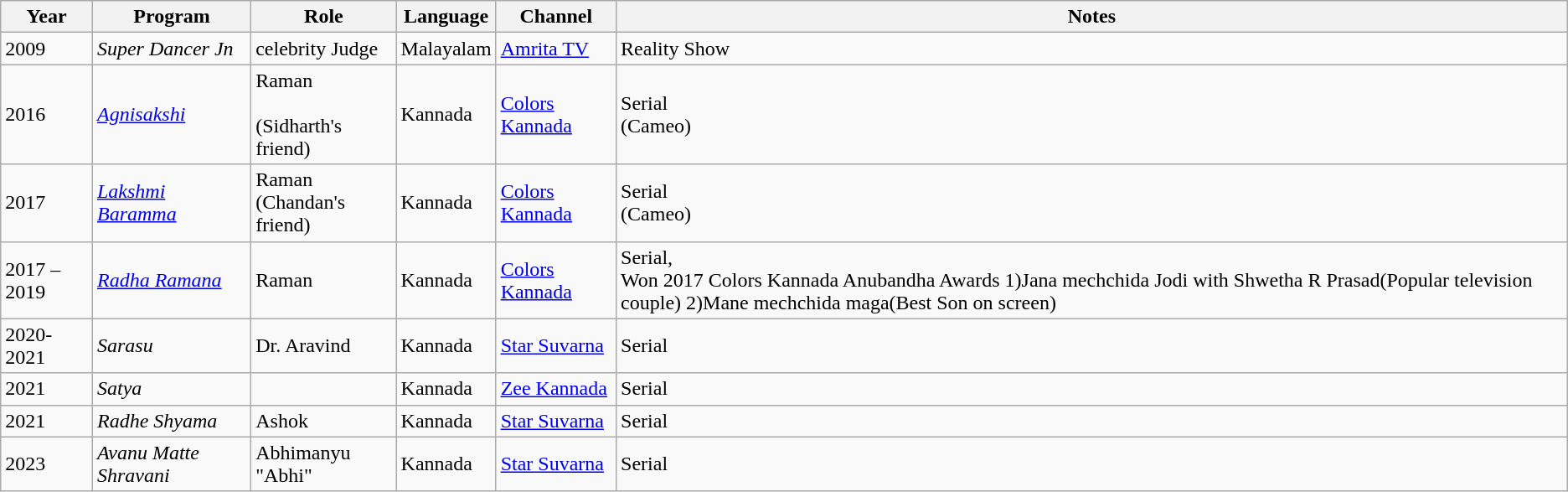<table class="wikitable sortable">
<tr>
<th>Year</th>
<th>Program</th>
<th>Role</th>
<th>Language</th>
<th>Channel</th>
<th class=unsortable>Notes</th>
</tr>
<tr>
<td rowspan="1">2009</td>
<td><em>Super Dancer Jn</em></td>
<td>celebrity Judge</td>
<td>Malayalam</td>
<td><a href='#'>Amrita TV</a></td>
<td>Reality Show</td>
</tr>
<tr>
<td rowspan="1">2016</td>
<td><em><a href='#'>Agnisakshi</a> </em></td>
<td>Raman<br><br>(Sidharth's friend)</td>
<td>Kannada</td>
<td><a href='#'>Colors Kannada</a></td>
<td>Serial<br>(Cameo)</td>
</tr>
<tr>
<td rowspan="1">2017</td>
<td><em> <a href='#'>Lakshmi Baramma</a> </em></td>
<td>Raman<br> (Chandan's friend)</td>
<td>Kannada</td>
<td><a href='#'>Colors Kannada</a></td>
<td>Serial<br> (Cameo)</td>
</tr>
<tr>
<td rowspan="1">2017 – 2019</td>
<td><em><a href='#'>Radha Ramana</a></em></td>
<td>Raman</td>
<td>Kannada</td>
<td><a href='#'>Colors Kannada</a></td>
<td>Serial,<br>Won 2017 Colors Kannada Anubandha Awards
1)Jana mechchida Jodi with Shwetha R Prasad(Popular television couple)
2)Mane mechchida maga(Best Son on screen)</td>
</tr>
<tr>
<td>2020- 2021</td>
<td><em>Sarasu </em></td>
<td>Dr. Aravind</td>
<td>Kannada</td>
<td><a href='#'>Star Suvarna</a></td>
<td>Serial</td>
</tr>
<tr>
<td>2021</td>
<td><em>Satya</em></td>
<td></td>
<td>Kannada</td>
<td><a href='#'>Zee Kannada</a></td>
<td>Serial</td>
</tr>
<tr>
<td>2021</td>
<td><em>Radhe Shyama</em></td>
<td>Ashok</td>
<td>Kannada</td>
<td><a href='#'>Star Suvarna</a></td>
<td>Serial</td>
</tr>
<tr>
<td>2023</td>
<td><em>Avanu Matte Shravani</em></td>
<td>Abhimanyu "Abhi"</td>
<td>Kannada</td>
<td><a href='#'>Star Suvarna</a></td>
<td>Serial</td>
</tr>
</table>
